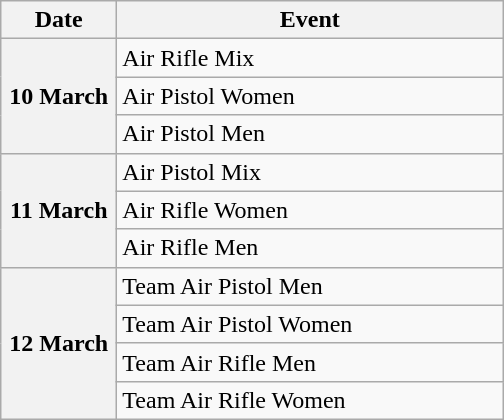<table class=wikitable>
<tr>
<th width=70>Date</th>
<th width=250>Event</th>
</tr>
<tr>
<th rowspan=3 align=center>10 March</th>
<td>Air Rifle Mix</td>
</tr>
<tr>
<td>Air Pistol Women</td>
</tr>
<tr>
<td>Air Pistol Men</td>
</tr>
<tr>
<th rowspan=3 align=center>11 March</th>
<td>Air Pistol Mix</td>
</tr>
<tr>
<td>Air Rifle Women</td>
</tr>
<tr>
<td>Air Rifle Men</td>
</tr>
<tr>
<th rowspan=4 align=center>12 March</th>
<td>Team Air Pistol Men</td>
</tr>
<tr>
<td>Team Air Pistol Women</td>
</tr>
<tr>
<td>Team Air Rifle Men</td>
</tr>
<tr>
<td>Team Air Rifle Women</td>
</tr>
</table>
